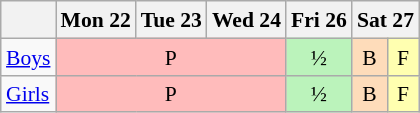<table class="wikitable" style="margin:0.5em auto; font-size:90%; line-height:1.25em; text-align:center">
<tr>
<th></th>
<th>Mon 22</th>
<th>Tue 23</th>
<th>Wed 24</th>
<th>Fri 26</th>
<th colspan="2">Sat 27</th>
</tr>
<tr>
<td align="left"><a href='#'>Boys</a></td>
<td bgcolor="#FFBBBB" colspan="3">P</td>
<td bgcolor="#BBF3BB">½</td>
<td bgcolor="#FEDCBA">B</td>
<td bgcolor="#FFFFB">F</td>
</tr>
<tr>
<td align="left"><a href='#'>Girls</a></td>
<td bgcolor="#FFBBBB" colspan="3">P</td>
<td bgcolor="#BBF3BB">½</td>
<td bgcolor="#FEDCBA">B</td>
<td bgcolor="#FFFFB">F</td>
</tr>
</table>
